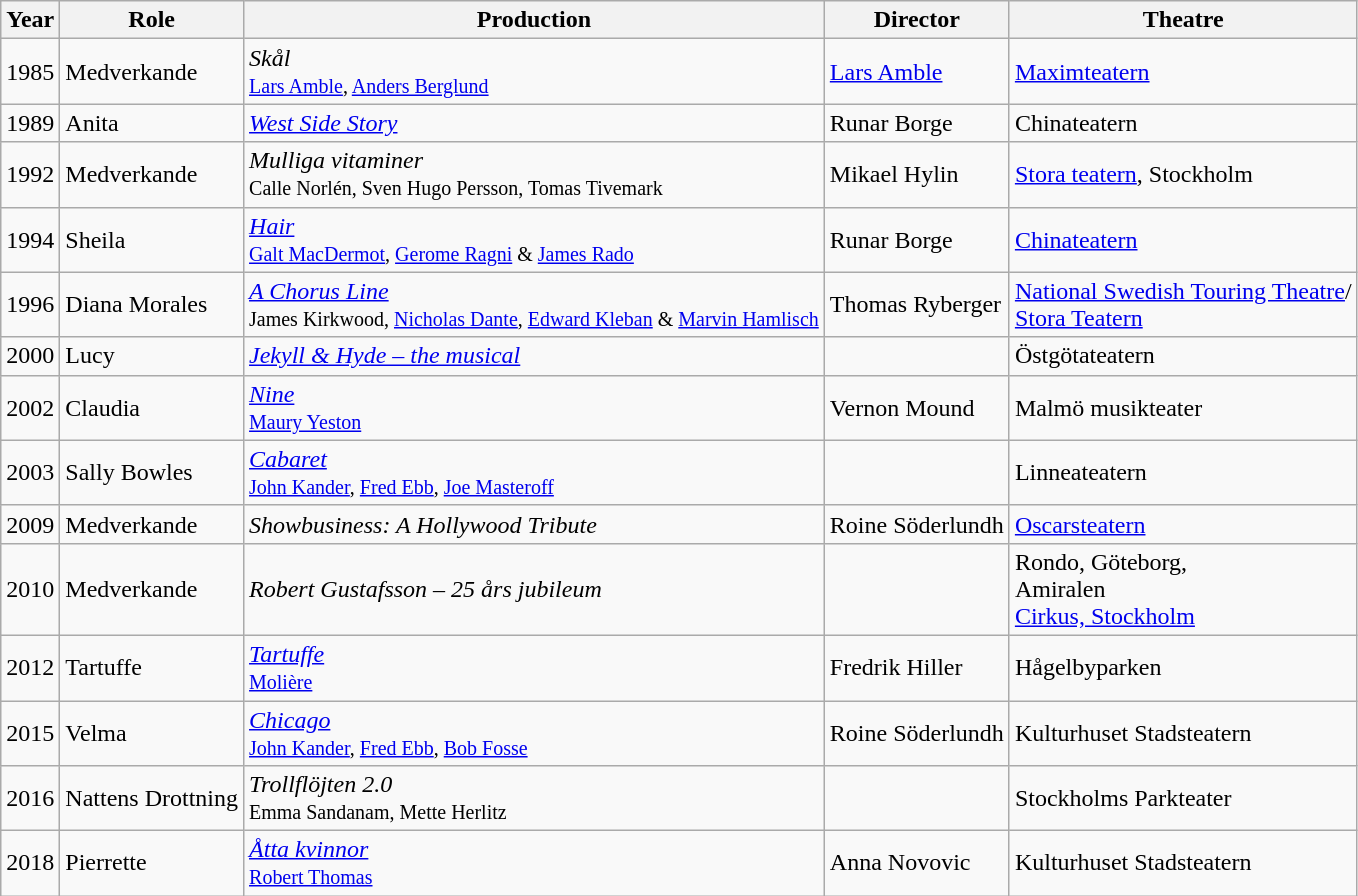<table class=wikitable>
<tr>
<th>Year</th>
<th>Role</th>
<th>Production</th>
<th>Director</th>
<th>Theatre</th>
</tr>
<tr>
<td>1985</td>
<td>Medverkande</td>
<td><em>Skål</em> <br><small> <a href='#'>Lars Amble</a>, <a href='#'>Anders Berglund</a></small></td>
<td><a href='#'>Lars Amble</a></td>
<td><a href='#'>Maximteatern</a></td>
</tr>
<tr>
<td>1989</td>
<td>Anita</td>
<td><em><a href='#'>West Side Story</a></em></td>
<td>Runar Borge</td>
<td>Chinateatern</td>
</tr>
<tr>
<td>1992</td>
<td>Medverkande</td>
<td><em>Mulliga vitaminer</em> <br><small> Calle Norlén, Sven Hugo Persson, Tomas Tivemark</small></td>
<td>Mikael Hylin</td>
<td><a href='#'>Stora teatern</a>, Stockholm</td>
</tr>
<tr>
<td>1994</td>
<td>Sheila</td>
<td><em><a href='#'>Hair</a></em> <br><small> <a href='#'>Galt MacDermot</a>, <a href='#'>Gerome Ragni</a> & <a href='#'>James Rado</a></small></td>
<td>Runar Borge</td>
<td><a href='#'>Chinateatern</a></td>
</tr>
<tr>
<td>1996</td>
<td>Diana Morales</td>
<td><em><a href='#'>A Chorus Line</a></em> <br><small> James Kirkwood, <a href='#'>Nicholas Dante</a>, <a href='#'>Edward Kleban</a> & <a href='#'>Marvin Hamlisch</a></small></td>
<td>Thomas Ryberger</td>
<td><a href='#'>National Swedish Touring Theatre</a>/ <br> <a href='#'>Stora Teatern</a></td>
</tr>
<tr>
<td>2000</td>
<td>Lucy</td>
<td><em><a href='#'>Jekyll & Hyde – the musical</a></em></td>
<td></td>
<td>Östgötateatern</td>
</tr>
<tr>
<td>2002</td>
<td>Claudia</td>
<td><em><a href='#'>Nine</a></em> <br><small> <a href='#'>Maury Yeston</a></small></td>
<td>Vernon Mound</td>
<td>Malmö musikteater</td>
</tr>
<tr>
<td>2003</td>
<td>Sally Bowles</td>
<td><em><a href='#'>Cabaret</a></em> <br><small> <a href='#'>John Kander</a>, <a href='#'>Fred Ebb</a>, <a href='#'>Joe Masteroff</a></small></td>
<td></td>
<td>Linneateatern</td>
</tr>
<tr>
<td>2009</td>
<td>Medverkande</td>
<td><em>Showbusiness: A Hollywood Tribute</em></td>
<td>Roine Söderlundh</td>
<td><a href='#'>Oscarsteatern</a></td>
</tr>
<tr>
<td>2010</td>
<td>Medverkande</td>
<td><em>Robert Gustafsson – 25 års jubileum</em></td>
<td></td>
<td>Rondo, Göteborg, <br> Amiralen <br> <a href='#'>Cirkus, Stockholm</a></td>
</tr>
<tr>
<td>2012</td>
<td>Tartuffe</td>
<td><em><a href='#'>Tartuffe</a></em> <br><small> <a href='#'>Molière</a></small></td>
<td>Fredrik Hiller</td>
<td>Hågelbyparken</td>
</tr>
<tr>
<td>2015</td>
<td>Velma</td>
<td><em><a href='#'>Chicago</a></em> <br><small> <a href='#'>John Kander</a>, <a href='#'>Fred Ebb</a>, <a href='#'>Bob Fosse</a></small></td>
<td>Roine Söderlundh</td>
<td>Kulturhuset Stadsteatern</td>
</tr>
<tr>
<td>2016</td>
<td>Nattens Drottning</td>
<td><em>Trollflöjten 2.0</em> <br><small> Emma Sandanam, Mette Herlitz</small></td>
<td></td>
<td>Stockholms Parkteater</td>
</tr>
<tr>
<td>2018</td>
<td>Pierrette</td>
<td><em><a href='#'>Åtta kvinnor</a></em> <br><small> <a href='#'>Robert Thomas</a></small></td>
<td>Anna Novovic</td>
<td>Kulturhuset Stadsteatern</td>
</tr>
</table>
